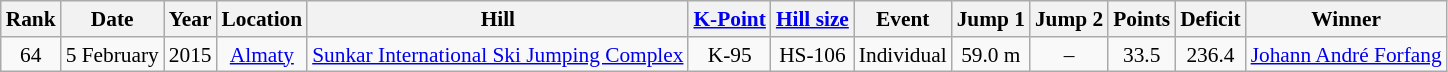<table class="wikitable" style="font-size: 89%; text-align:center">
<tr>
<th>Rank</th>
<th>Date</th>
<th>Year</th>
<th>Location</th>
<th>Hill</th>
<th><a href='#'>K-Point</a></th>
<th><a href='#'>Hill size</a></th>
<th>Event</th>
<th>Jump 1</th>
<th>Jump 2</th>
<th>Points</th>
<th>Deficit</th>
<th>Winner</th>
</tr>
<tr>
<td>64</td>
<td>5 February</td>
<td>2015</td>
<td> <a href='#'>Almaty</a></td>
<td><a href='#'>Sunkar International Ski Jumping Complex</a></td>
<td>K-95</td>
<td>HS-106</td>
<td>Individual</td>
<td>59.0 m</td>
<td>–</td>
<td>33.5</td>
<td>236.4</td>
<td><a href='#'>Johann André Forfang</a></td>
</tr>
</table>
